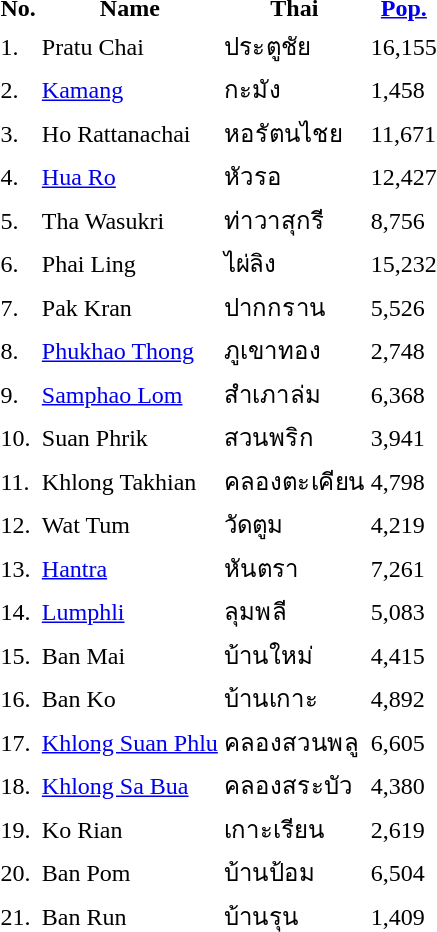<table>
<tr>
<th>No.</th>
<th>Name</th>
<th>Thai</th>
<th><a href='#'>Pop.</a></th>
</tr>
<tr>
<td>1.</td>
<td>Pratu Chai</td>
<td>ประตูชัย</td>
<td>16,155</td>
</tr>
<tr>
<td>2.</td>
<td><a href='#'>Kamang</a></td>
<td>กะมัง</td>
<td>1,458</td>
</tr>
<tr>
<td>3.</td>
<td>Ho Rattanachai</td>
<td>หอรัตนไชย</td>
<td>11,671</td>
</tr>
<tr>
<td>4.</td>
<td><a href='#'>Hua Ro</a></td>
<td>หัวรอ</td>
<td>12,427</td>
</tr>
<tr>
<td>5.</td>
<td>Tha Wasukri</td>
<td>ท่าวาสุกรี</td>
<td>8,756</td>
</tr>
<tr>
<td>6.</td>
<td>Phai Ling</td>
<td>ไผ่ลิง</td>
<td>15,232</td>
</tr>
<tr>
<td>7.</td>
<td>Pak Kran</td>
<td>ปากกราน</td>
<td>5,526</td>
</tr>
<tr>
<td>8.</td>
<td><a href='#'>Phukhao Thong</a></td>
<td>ภูเขาทอง</td>
<td>2,748</td>
</tr>
<tr>
<td>9.</td>
<td><a href='#'>Samphao Lom</a></td>
<td>สำเภาล่ม</td>
<td>6,368</td>
</tr>
<tr>
<td>10.</td>
<td>Suan Phrik</td>
<td>สวนพริก</td>
<td>3,941</td>
</tr>
<tr>
<td>11.</td>
<td>Khlong Takhian</td>
<td>คลองตะเคียน</td>
<td>4,798</td>
</tr>
<tr>
<td>12.</td>
<td>Wat Tum</td>
<td>วัดตูม</td>
<td>4,219</td>
</tr>
<tr>
<td>13.</td>
<td><a href='#'>Hantra</a></td>
<td>หันตรา</td>
<td>7,261</td>
</tr>
<tr>
<td>14.</td>
<td><a href='#'>Lumphli</a></td>
<td>ลุมพลี</td>
<td>5,083</td>
</tr>
<tr>
<td>15.</td>
<td>Ban Mai</td>
<td>บ้านใหม่</td>
<td>4,415</td>
</tr>
<tr>
<td>16.</td>
<td>Ban Ko</td>
<td>บ้านเกาะ</td>
<td>4,892</td>
</tr>
<tr>
<td>17.</td>
<td><a href='#'>Khlong Suan Phlu</a></td>
<td>คลองสวนพลู</td>
<td>6,605</td>
</tr>
<tr>
<td>18.</td>
<td><a href='#'>Khlong Sa Bua</a></td>
<td>คลองสระบัว</td>
<td>4,380</td>
</tr>
<tr>
<td>19.</td>
<td>Ko Rian</td>
<td>เกาะเรียน</td>
<td>2,619</td>
</tr>
<tr>
<td>20.</td>
<td>Ban Pom</td>
<td>บ้านป้อม</td>
<td>6,504</td>
</tr>
<tr>
<td>21.</td>
<td>Ban Run</td>
<td>บ้านรุน</td>
<td>1,409</td>
</tr>
</table>
